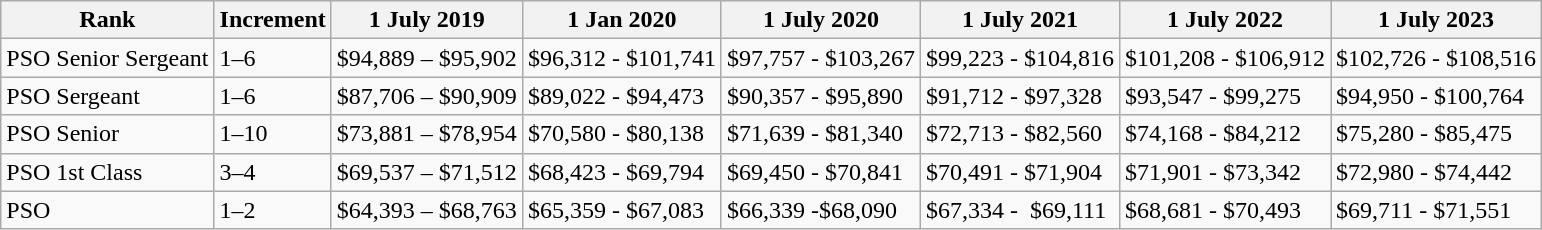<table class="wikitable">
<tr>
<th>Rank</th>
<th>Increment</th>
<th>1 July 2019</th>
<th>1 Jan 2020</th>
<th>1 July 2020</th>
<th>1 July 2021</th>
<th>1 July 2022</th>
<th>1 July 2023</th>
</tr>
<tr>
<td>PSO Senior Sergeant</td>
<td>1–6</td>
<td>$94,889 – $95,902</td>
<td>$96,312 - $101,741</td>
<td>$97,757 - $103,267</td>
<td>$99,223 - $104,816</td>
<td>$101,208 - $106,912</td>
<td>$102,726 - $108,516</td>
</tr>
<tr>
<td>PSO Sergeant</td>
<td>1–6</td>
<td>$87,706 – $90,909</td>
<td>$89,022 - $94,473</td>
<td>$90,357 - $95,890</td>
<td>$91,712 - $97,328</td>
<td>$93,547 - $99,275</td>
<td>$94,950 - $100,764</td>
</tr>
<tr>
<td>PSO Senior</td>
<td>1–10</td>
<td>$73,881 – $78,954</td>
<td>$70,580 - $80,138</td>
<td>$71,639 - $81,340</td>
<td>$72,713 - $82,560</td>
<td>$74,168 - $84,212</td>
<td>$75,280 - $85,475</td>
</tr>
<tr>
<td>PSO 1st Class</td>
<td>3–4</td>
<td>$69,537 – $71,512</td>
<td>$68,423 - $69,794</td>
<td>$69,450 - $70,841</td>
<td>$70,491 - $71,904</td>
<td>$71,901 - $73,342</td>
<td>$72,980 - $74,442</td>
</tr>
<tr>
<td>PSO</td>
<td>1–2</td>
<td>$64,393 – $68,763</td>
<td>$65,359 - $67,083</td>
<td>$66,339 -$68,090</td>
<td>$67,334 -  $69,111</td>
<td>$68,681 - $70,493</td>
<td>$69,711 - $71,551</td>
</tr>
</table>
